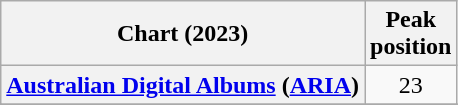<table class="wikitable sortable plainrowheaders" style="text-align:center;">
<tr>
<th scope="col">Chart (2023)</th>
<th scope="col">Peak<br>position</th>
</tr>
<tr>
<th scope="row"><a href='#'>Australian Digital Albums</a> (<a href='#'>ARIA</a>)</th>
<td>23</td>
</tr>
<tr>
</tr>
<tr>
</tr>
<tr>
</tr>
<tr>
</tr>
<tr>
</tr>
</table>
